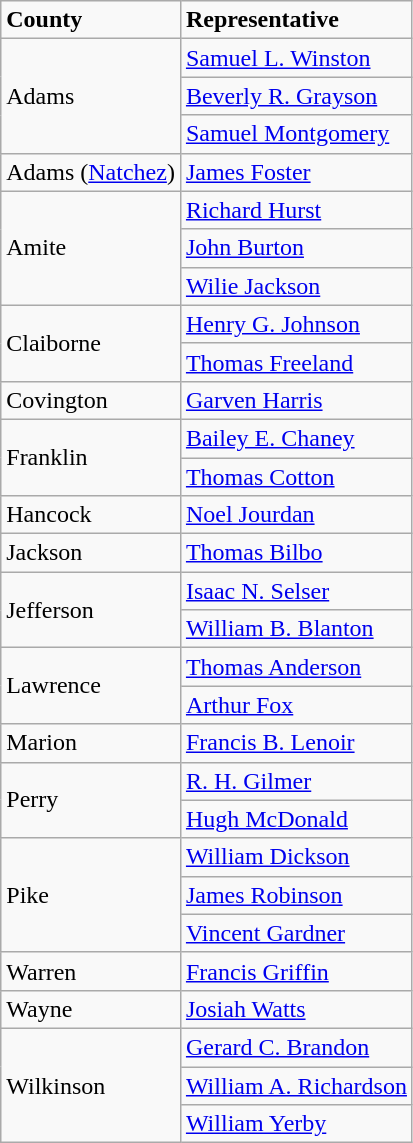<table class="wikitable">
<tr>
<td><strong>County</strong></td>
<td><strong>Representative</strong></td>
</tr>
<tr>
<td colspan="1" rowspan="3">Adams</td>
<td><a href='#'>Samuel L. Winston</a></td>
</tr>
<tr>
<td><a href='#'>Beverly R. Grayson</a></td>
</tr>
<tr>
<td><a href='#'>Samuel Montgomery</a></td>
</tr>
<tr>
<td>Adams (<a href='#'>Natchez</a>)</td>
<td><a href='#'>James Foster</a></td>
</tr>
<tr>
<td colspan="1" rowspan="3">Amite</td>
<td><a href='#'>Richard Hurst</a></td>
</tr>
<tr>
<td><a href='#'>John Burton</a></td>
</tr>
<tr>
<td><a href='#'>Wilie Jackson</a></td>
</tr>
<tr>
<td colspan="1" rowspan="2">Claiborne</td>
<td><a href='#'>Henry G. Johnson</a></td>
</tr>
<tr>
<td><a href='#'>Thomas Freeland</a></td>
</tr>
<tr>
<td>Covington</td>
<td><a href='#'>Garven Harris</a></td>
</tr>
<tr>
<td colspan="1" rowspan="2">Franklin</td>
<td><a href='#'>Bailey E. Chaney</a></td>
</tr>
<tr>
<td><a href='#'>Thomas Cotton</a></td>
</tr>
<tr>
<td>Hancock</td>
<td><a href='#'>Noel Jourdan</a></td>
</tr>
<tr>
<td>Jackson</td>
<td><a href='#'>Thomas Bilbo</a></td>
</tr>
<tr>
<td colspan="1" rowspan="2">Jefferson</td>
<td><a href='#'>Isaac N. Selser</a></td>
</tr>
<tr>
<td><a href='#'>William B. Blanton</a></td>
</tr>
<tr>
<td rowspan="2">Lawrence</td>
<td><a href='#'>Thomas Anderson</a></td>
</tr>
<tr>
<td><a href='#'>Arthur Fox</a></td>
</tr>
<tr>
<td>Marion</td>
<td><a href='#'>Francis B. Lenoir</a></td>
</tr>
<tr>
<td colspan="1" rowspan="2">Perry</td>
<td><a href='#'>R. H. Gilmer</a></td>
</tr>
<tr>
<td><a href='#'>Hugh McDonald</a></td>
</tr>
<tr>
<td colspan="1" rowspan="3">Pike</td>
<td><a href='#'>William Dickson</a></td>
</tr>
<tr>
<td><a href='#'>James Robinson</a></td>
</tr>
<tr>
<td><a href='#'>Vincent Gardner</a></td>
</tr>
<tr>
<td>Warren</td>
<td><a href='#'>Francis Griffin</a></td>
</tr>
<tr>
<td>Wayne</td>
<td><a href='#'>Josiah Watts</a></td>
</tr>
<tr>
<td colspan="1" rowspan="3">Wilkinson</td>
<td><a href='#'>Gerard C. Brandon</a></td>
</tr>
<tr>
<td><a href='#'>William A. Richardson</a></td>
</tr>
<tr>
<td><a href='#'>William Yerby</a></td>
</tr>
</table>
